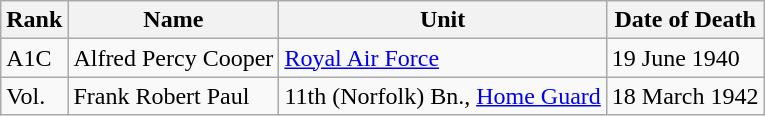<table class="wikitable">
<tr>
<th>Rank</th>
<th>Name</th>
<th>Unit</th>
<th>Date of Death</th>
</tr>
<tr>
<td>A1C</td>
<td>Alfred Percy Cooper</td>
<td><a href='#'>Royal Air Force</a></td>
<td>19 June 1940</td>
</tr>
<tr>
<td>Vol.</td>
<td>Frank Robert Paul</td>
<td>11th (Norfolk) Bn., <a href='#'>Home Guard</a></td>
<td>18 March 1942</td>
</tr>
</table>
